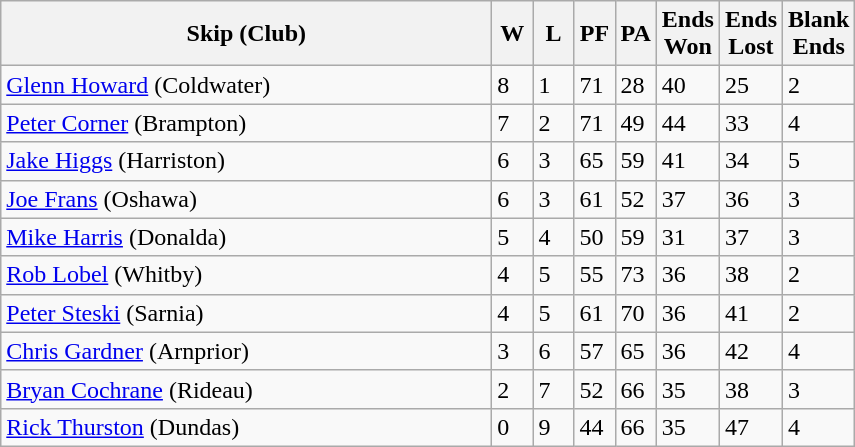<table class="wikitable">
<tr>
<th bgcolor="#efefef" width="320">Skip (Club)</th>
<th bgcolor="#efefef" width="20">W</th>
<th bgcolor="#efefef" width="20">L</th>
<th bgcolor="#efefef" width="20">PF</th>
<th bgcolor="#efefef" width="20">PA</th>
<th bgcolor="#efefef" width="20">Ends <br> Won</th>
<th bgcolor="#efefef" width="20">Ends <br> Lost</th>
<th bgcolor="#efefef" width="20">Blank <br> Ends</th>
</tr>
<tr>
<td><a href='#'>Glenn Howard</a> (Coldwater)</td>
<td>8</td>
<td>1</td>
<td>71</td>
<td>28</td>
<td>40</td>
<td>25</td>
<td>2</td>
</tr>
<tr>
<td><a href='#'>Peter Corner</a> (Brampton)</td>
<td>7</td>
<td>2</td>
<td>71</td>
<td>49</td>
<td>44</td>
<td>33</td>
<td>4</td>
</tr>
<tr>
<td><a href='#'>Jake Higgs</a> (Harriston)</td>
<td>6</td>
<td>3</td>
<td>65</td>
<td>59</td>
<td>41</td>
<td>34</td>
<td>5</td>
</tr>
<tr>
<td><a href='#'>Joe Frans</a> (Oshawa)</td>
<td>6</td>
<td>3</td>
<td>61</td>
<td>52</td>
<td>37</td>
<td>36</td>
<td>3</td>
</tr>
<tr>
<td><a href='#'>Mike Harris</a> (Donalda)</td>
<td>5</td>
<td>4</td>
<td>50</td>
<td>59</td>
<td>31</td>
<td>37</td>
<td>3</td>
</tr>
<tr>
<td><a href='#'>Rob Lobel</a> (Whitby)</td>
<td>4</td>
<td>5</td>
<td>55</td>
<td>73</td>
<td>36</td>
<td>38</td>
<td>2</td>
</tr>
<tr>
<td><a href='#'>Peter Steski</a> (Sarnia)</td>
<td>4</td>
<td>5</td>
<td>61</td>
<td>70</td>
<td>36</td>
<td>41</td>
<td>2</td>
</tr>
<tr>
<td><a href='#'>Chris Gardner</a> (Arnprior)</td>
<td>3</td>
<td>6</td>
<td>57</td>
<td>65</td>
<td>36</td>
<td>42</td>
<td>4</td>
</tr>
<tr>
<td><a href='#'>Bryan Cochrane</a> (Rideau)</td>
<td>2</td>
<td>7</td>
<td>52</td>
<td>66</td>
<td>35</td>
<td>38</td>
<td>3</td>
</tr>
<tr>
<td><a href='#'>Rick Thurston</a> (Dundas)</td>
<td>0</td>
<td>9</td>
<td>44</td>
<td>66</td>
<td>35</td>
<td>47</td>
<td>4</td>
</tr>
</table>
